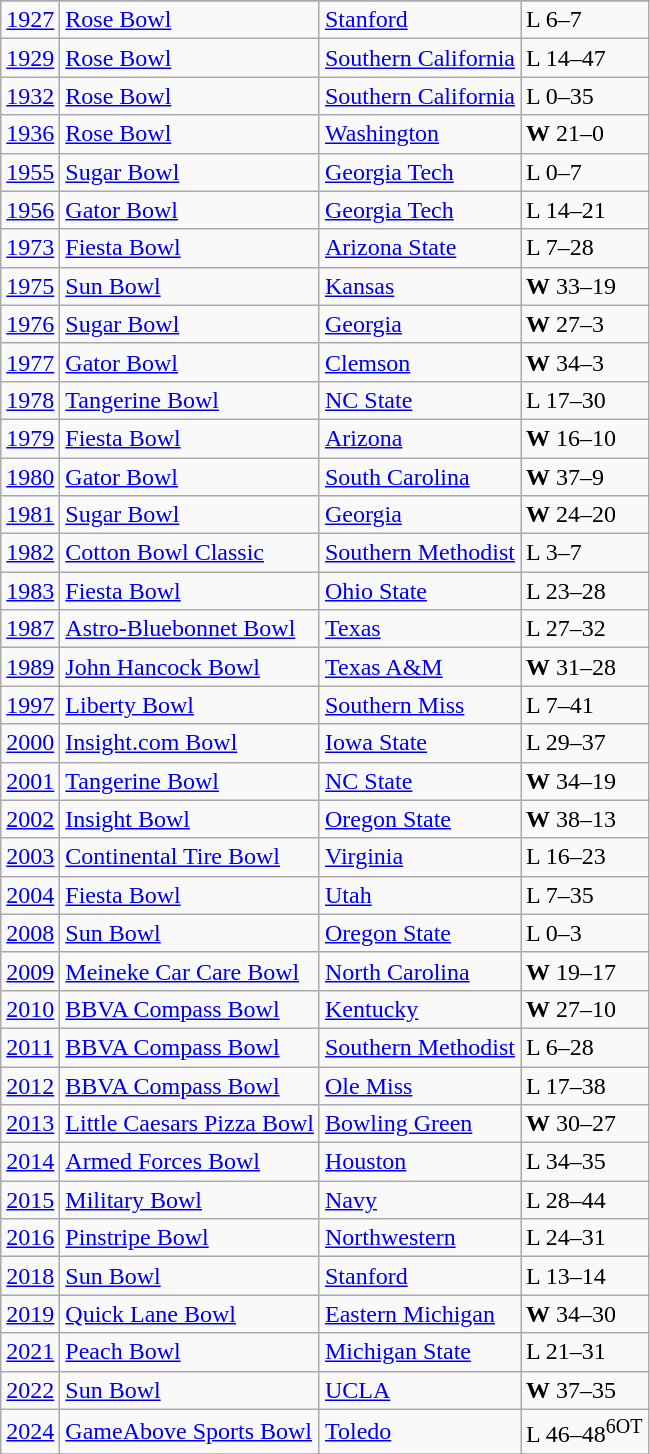<table class="wikitable">
<tr>
</tr>
<tr>
<td><a href='#'>1927</a></td>
<td><a href='#'>Rose Bowl</a></td>
<td><a href='#'>Stanford</a></td>
<td>L 6–7</td>
</tr>
<tr>
<td><a href='#'>1929</a></td>
<td><a href='#'>Rose Bowl</a></td>
<td><a href='#'>Southern California</a></td>
<td>L 14–47</td>
</tr>
<tr>
<td><a href='#'>1932</a></td>
<td><a href='#'>Rose Bowl</a></td>
<td><a href='#'>Southern California</a></td>
<td>L 0–35</td>
</tr>
<tr>
<td><a href='#'>1936</a></td>
<td><a href='#'>Rose Bowl</a></td>
<td><a href='#'>Washington</a></td>
<td><strong>W</strong> 21–0</td>
</tr>
<tr>
<td><a href='#'>1955</a></td>
<td><a href='#'>Sugar Bowl</a></td>
<td><a href='#'>Georgia Tech</a></td>
<td>L 0–7</td>
</tr>
<tr>
<td><a href='#'>1956</a></td>
<td><a href='#'>Gator Bowl</a></td>
<td><a href='#'>Georgia Tech</a></td>
<td>L 14–21</td>
</tr>
<tr>
<td><a href='#'>1973</a></td>
<td><a href='#'>Fiesta Bowl</a></td>
<td><a href='#'>Arizona State</a></td>
<td>L 7–28</td>
</tr>
<tr>
<td><a href='#'>1975</a></td>
<td><a href='#'>Sun Bowl</a></td>
<td><a href='#'>Kansas</a></td>
<td><strong>W</strong> 33–19</td>
</tr>
<tr>
<td><a href='#'>1976</a></td>
<td><a href='#'>Sugar Bowl</a></td>
<td><a href='#'>Georgia</a></td>
<td><strong>W</strong> 27–3</td>
</tr>
<tr>
<td><a href='#'>1977</a></td>
<td><a href='#'>Gator Bowl</a></td>
<td><a href='#'>Clemson</a></td>
<td><strong>W</strong> 34–3</td>
</tr>
<tr>
<td><a href='#'>1978</a></td>
<td><a href='#'>Tangerine Bowl</a></td>
<td><a href='#'>NC State</a></td>
<td>L 17–30</td>
</tr>
<tr>
<td><a href='#'>1979</a></td>
<td><a href='#'>Fiesta Bowl</a></td>
<td><a href='#'>Arizona</a></td>
<td><strong>W</strong> 16–10</td>
</tr>
<tr>
<td><a href='#'>1980</a></td>
<td><a href='#'>Gator Bowl</a></td>
<td><a href='#'>South Carolina</a></td>
<td><strong>W</strong> 37–9</td>
</tr>
<tr>
<td><a href='#'>1981</a></td>
<td><a href='#'>Sugar Bowl</a></td>
<td><a href='#'>Georgia</a></td>
<td><strong>W</strong> 24–20</td>
</tr>
<tr>
<td><a href='#'>1982</a></td>
<td><a href='#'>Cotton Bowl Classic</a></td>
<td><a href='#'>Southern Methodist</a></td>
<td>L 3–7</td>
</tr>
<tr>
<td><a href='#'>1983</a></td>
<td><a href='#'>Fiesta Bowl</a></td>
<td><a href='#'>Ohio State</a></td>
<td>L 23–28</td>
</tr>
<tr>
<td><a href='#'>1987</a></td>
<td><a href='#'>Astro-Bluebonnet Bowl</a></td>
<td><a href='#'>Texas</a></td>
<td>L 27–32</td>
</tr>
<tr>
<td><a href='#'>1989</a></td>
<td><a href='#'>John Hancock Bowl</a></td>
<td><a href='#'>Texas A&M</a></td>
<td><strong>W</strong> 31–28</td>
</tr>
<tr>
<td><a href='#'>1997</a></td>
<td><a href='#'>Liberty Bowl</a></td>
<td><a href='#'>Southern Miss</a></td>
<td>L 7–41</td>
</tr>
<tr>
<td><a href='#'>2000</a></td>
<td><a href='#'>Insight.com Bowl</a></td>
<td><a href='#'>Iowa State</a></td>
<td>L 29–37</td>
</tr>
<tr>
<td><a href='#'>2001</a></td>
<td><a href='#'>Tangerine Bowl</a></td>
<td><a href='#'>NC State</a></td>
<td><strong>W</strong> 34–19</td>
</tr>
<tr>
<td><a href='#'>2002</a></td>
<td><a href='#'>Insight Bowl</a></td>
<td><a href='#'>Oregon State</a></td>
<td><strong>W</strong> 38–13</td>
</tr>
<tr>
<td><a href='#'>2003</a></td>
<td><a href='#'>Continental Tire Bowl</a></td>
<td><a href='#'>Virginia</a></td>
<td>L 16–23</td>
</tr>
<tr>
<td><a href='#'>2004</a></td>
<td><a href='#'>Fiesta Bowl</a></td>
<td><a href='#'>Utah</a></td>
<td>L 7–35</td>
</tr>
<tr>
<td><a href='#'>2008</a></td>
<td><a href='#'>Sun Bowl</a></td>
<td><a href='#'>Oregon State</a></td>
<td>L 0–3</td>
</tr>
<tr>
<td><a href='#'>2009</a></td>
<td><a href='#'>Meineke Car Care Bowl</a></td>
<td><a href='#'>North Carolina</a></td>
<td><strong>W</strong> 19–17</td>
</tr>
<tr>
<td><a href='#'>2010</a></td>
<td><a href='#'>BBVA Compass Bowl</a></td>
<td><a href='#'>Kentucky</a></td>
<td><strong>W</strong> 27–10</td>
</tr>
<tr>
<td><a href='#'>2011</a></td>
<td><a href='#'>BBVA Compass Bowl</a></td>
<td><a href='#'>Southern Methodist</a></td>
<td>L 6–28</td>
</tr>
<tr>
<td><a href='#'>2012</a></td>
<td><a href='#'>BBVA Compass Bowl</a></td>
<td><a href='#'>Ole Miss</a></td>
<td>L 17–38</td>
</tr>
<tr>
<td><a href='#'>2013</a></td>
<td><a href='#'>Little Caesars Pizza Bowl</a></td>
<td><a href='#'>Bowling Green</a></td>
<td><strong>W</strong> 30–27</td>
</tr>
<tr>
<td><a href='#'>2014</a></td>
<td><a href='#'>Armed Forces Bowl</a></td>
<td><a href='#'>Houston</a></td>
<td>L 34–35</td>
</tr>
<tr>
<td><a href='#'>2015</a></td>
<td><a href='#'>Military Bowl</a></td>
<td><a href='#'>Navy</a></td>
<td>L 28–44</td>
</tr>
<tr>
<td><a href='#'>2016</a></td>
<td><a href='#'>Pinstripe Bowl</a></td>
<td><a href='#'>Northwestern</a></td>
<td>L 24–31</td>
</tr>
<tr>
<td><a href='#'>2018</a></td>
<td><a href='#'>Sun Bowl</a></td>
<td><a href='#'>Stanford</a></td>
<td>L 13–14</td>
</tr>
<tr>
<td><a href='#'>2019</a></td>
<td><a href='#'>Quick Lane Bowl</a></td>
<td><a href='#'>Eastern Michigan</a></td>
<td><strong>W</strong> 34–30</td>
</tr>
<tr>
<td><a href='#'>2021</a></td>
<td><a href='#'>Peach Bowl</a></td>
<td><a href='#'>Michigan State</a></td>
<td>L 21–31</td>
</tr>
<tr>
<td><a href='#'>2022</a></td>
<td><a href='#'>Sun Bowl</a></td>
<td><a href='#'>UCLA</a></td>
<td><strong>W</strong> 37–35</td>
</tr>
<tr>
<td><a href='#'>2024</a></td>
<td><a href='#'>GameAbove Sports Bowl</a></td>
<td><a href='#'>Toledo</a></td>
<td>L 46–48<sup>6OT</sup></td>
</tr>
<tr>
</tr>
</table>
